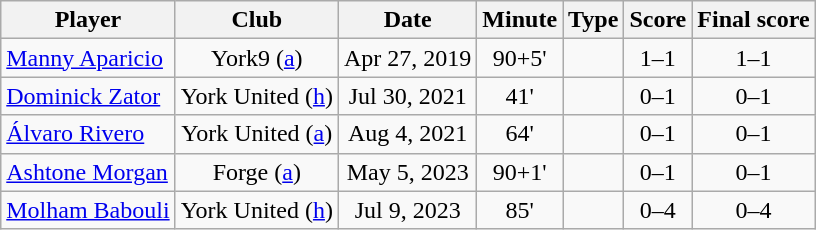<table class="wikitable sortable" style="text-align:center;">
<tr>
<th>Player</th>
<th>Club</th>
<th>Date</th>
<th>Minute</th>
<th>Type</th>
<th>Score</th>
<th>Final score</th>
</tr>
<tr>
<td style="text-align:left"><a href='#'>Manny Aparicio</a></td>
<td>York9 (<a href='#'>a</a>)</td>
<td>Apr 27, 2019</td>
<td>90+5'</td>
<td></td>
<td>1–1</td>
<td>1–1</td>
</tr>
<tr>
<td style="text-align:left"><a href='#'>Dominick Zator</a></td>
<td>York United (<a href='#'>h</a>)</td>
<td>Jul 30, 2021</td>
<td>41'</td>
<td></td>
<td>0–1</td>
<td>0–1</td>
</tr>
<tr>
<td style="text-align:left"><a href='#'>Álvaro Rivero</a></td>
<td>York United (<a href='#'>a</a>)</td>
<td>Aug 4, 2021</td>
<td>64'</td>
<td></td>
<td>0–1</td>
<td>0–1</td>
</tr>
<tr>
<td style="text-align:left"><a href='#'>Ashtone Morgan</a></td>
<td>Forge (<a href='#'>a</a>)</td>
<td>May 5, 2023</td>
<td>90+1'</td>
<td></td>
<td>0–1</td>
<td>0–1</td>
</tr>
<tr>
<td style="text-align:left"><a href='#'>Molham Babouli</a></td>
<td>York United (<a href='#'>h</a>)</td>
<td>Jul 9, 2023</td>
<td>85'</td>
<td></td>
<td>0–4</td>
<td>0–4</td>
</tr>
</table>
